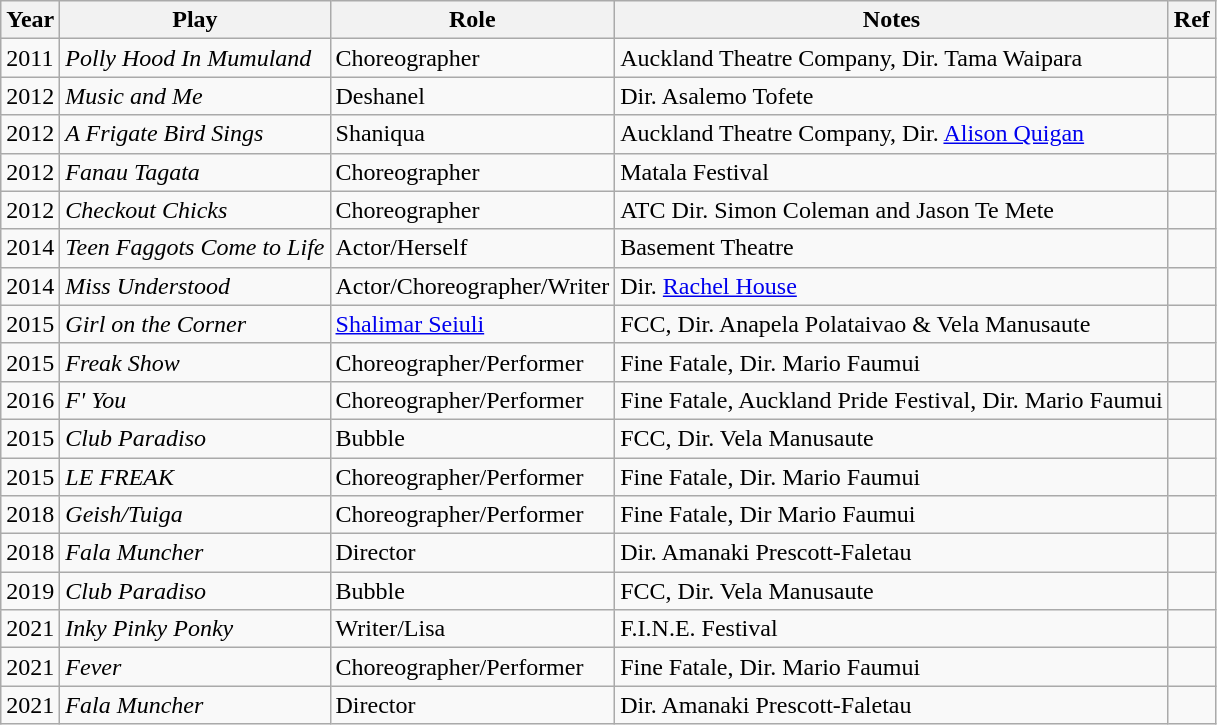<table class="wikitable">
<tr>
<th>Year</th>
<th>Play</th>
<th>Role</th>
<th>Notes</th>
<th>Ref</th>
</tr>
<tr>
<td>2011</td>
<td><em>Polly Hood In Mumuland</em></td>
<td>Choreographer</td>
<td>Auckland Theatre Company, Dir. Tama Waipara</td>
<td></td>
</tr>
<tr>
<td>2012</td>
<td><em>Music and Me</em></td>
<td>Deshanel</td>
<td>Dir. Asalemo Tofete</td>
<td></td>
</tr>
<tr>
<td>2012</td>
<td><em>A Frigate Bird Sings</em></td>
<td>Shaniqua</td>
<td>Auckland Theatre Company, Dir. <a href='#'>Alison Quigan</a></td>
<td></td>
</tr>
<tr>
<td>2012</td>
<td><em>Fanau Tagata</em></td>
<td>Choreographer</td>
<td>Matala Festival</td>
<td></td>
</tr>
<tr>
<td>2012</td>
<td><em>Checkout Chicks</em></td>
<td>Choreographer</td>
<td>ATC Dir. Simon Coleman and Jason Te Mete</td>
<td></td>
</tr>
<tr>
<td>2014</td>
<td><em>Teen Faggots Come to Life</em></td>
<td>Actor/Herself</td>
<td>Basement Theatre</td>
<td></td>
</tr>
<tr>
<td>2014</td>
<td><em>Miss Understood</em></td>
<td>Actor/Choreographer/Writer</td>
<td>Dir. <a href='#'>Rachel House</a></td>
<td></td>
</tr>
<tr>
<td>2015</td>
<td><em>Girl on the Corner</em></td>
<td><a href='#'>Shalimar Seiuli</a></td>
<td>FCC, Dir. Anapela Polataivao & Vela Manusaute</td>
<td></td>
</tr>
<tr>
<td>2015</td>
<td><em>Freak Show</em></td>
<td>Choreographer/Performer</td>
<td>Fine Fatale, Dir. Mario Faumui</td>
<td></td>
</tr>
<tr>
<td>2016</td>
<td><em>F' You</em></td>
<td>Choreographer/Performer</td>
<td>Fine Fatale, Auckland Pride Festival, Dir. Mario Faumui</td>
<td></td>
</tr>
<tr>
<td>2015</td>
<td><em>Club Paradiso</em></td>
<td>Bubble</td>
<td>FCC, Dir. Vela Manusaute</td>
<td></td>
</tr>
<tr>
<td>2015</td>
<td><em>LE FREAK</em></td>
<td>Choreographer/Performer</td>
<td>Fine Fatale, Dir. Mario Faumui</td>
<td></td>
</tr>
<tr>
<td>2018</td>
<td><em>Geish/Tuiga</em></td>
<td>Choreographer/Performer</td>
<td>Fine Fatale, Dir Mario Faumui</td>
<td></td>
</tr>
<tr>
<td>2018</td>
<td><em>Fala Muncher</em></td>
<td>Director</td>
<td>Dir. Amanaki Prescott-Faletau</td>
<td></td>
</tr>
<tr>
<td>2019</td>
<td><em>Club Paradiso</em></td>
<td>Bubble</td>
<td>FCC, Dir. Vela Manusaute</td>
<td></td>
</tr>
<tr>
<td>2021</td>
<td><em>Inky Pinky Ponky</em></td>
<td>Writer/Lisa</td>
<td>F.I.N.E. Festival</td>
<td></td>
</tr>
<tr>
<td>2021</td>
<td><em>Fever</em></td>
<td>Choreographer/Performer</td>
<td>Fine Fatale, Dir. Mario Faumui</td>
<td></td>
</tr>
<tr>
<td>2021</td>
<td><em>Fala Muncher</em></td>
<td>Director</td>
<td>Dir. Amanaki Prescott-Faletau</td>
<td></td>
</tr>
</table>
